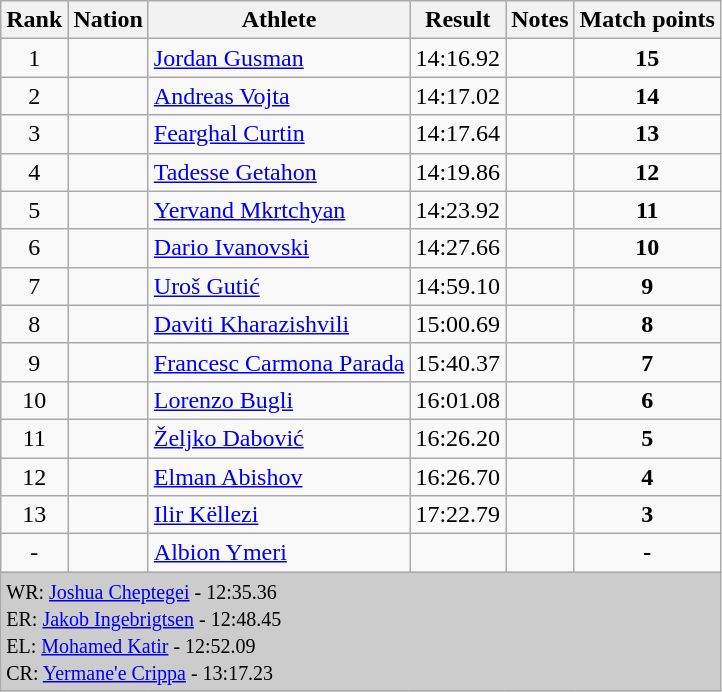<table class="wikitable sortable" style="text-align:left;">
<tr>
<th>Rank</th>
<th>Nation</th>
<th>Athlete</th>
<th>Result</th>
<th>Notes</th>
<th>Match points</th>
</tr>
<tr>
<td align=center>1</td>
<td></td>
<td><a href='#'>Jordan Gusman</a></td>
<td align=center>14:16.92</td>
<td></td>
<td align=center><strong>15</strong></td>
</tr>
<tr>
<td align=center>2</td>
<td></td>
<td><a href='#'>Andreas Vojta</a></td>
<td align=center>14:17.02</td>
<td></td>
<td align=center><strong>14</strong></td>
</tr>
<tr>
<td align=center>3</td>
<td></td>
<td><a href='#'>Fearghal Curtin</a></td>
<td align=center>14:17.64</td>
<td align=center></td>
<td align=center><strong>13</strong></td>
</tr>
<tr>
<td align=center>4</td>
<td></td>
<td><a href='#'>Tadesse Getahon</a></td>
<td align=center>14:19.86</td>
<td></td>
<td align=center><strong>12</strong></td>
</tr>
<tr>
<td align=center>5</td>
<td></td>
<td><a href='#'>Yervand Mkrtchyan</a></td>
<td align=center>14:23.92</td>
<td align=center></td>
<td align=center><strong>11</strong></td>
</tr>
<tr>
<td align=center>6</td>
<td></td>
<td><a href='#'>Dario Ivanovski</a></td>
<td align=center>14:27.66</td>
<td align=center></td>
<td align=center><strong>10</strong></td>
</tr>
<tr>
<td align=center>7</td>
<td></td>
<td><a href='#'>Uroš Gutić</a></td>
<td align=center>14:59.10</td>
<td align=center></td>
<td align=center><strong>9</strong></td>
</tr>
<tr>
<td align=center>8</td>
<td></td>
<td><a href='#'>Daviti Kharazishvili</a></td>
<td align=center>15:00.69</td>
<td align=center></td>
<td align=center><strong>8</strong></td>
</tr>
<tr>
<td align=center>9</td>
<td></td>
<td><a href='#'>Francesc Carmona Parada</a></td>
<td align=center>15:40.37</td>
<td align=center></td>
<td align=center><strong>7</strong></td>
</tr>
<tr>
<td align=center>10</td>
<td></td>
<td><a href='#'>Lorenzo Bugli</a></td>
<td align=center>16:01.08</td>
<td align=center></td>
<td align=center><strong>6</strong></td>
</tr>
<tr>
<td align=center>11</td>
<td></td>
<td><a href='#'>Željko Dabović</a></td>
<td align=center>16:26.20</td>
<td align=center></td>
<td align=center><strong>5</strong></td>
</tr>
<tr>
<td align=center>12</td>
<td></td>
<td><a href='#'>Elman Abishov</a></td>
<td align=center>16:26.70</td>
<td align=center></td>
<td align=center><strong>4</strong></td>
</tr>
<tr>
<td align=center>13</td>
<td></td>
<td><a href='#'>Ilir Këllezi</a></td>
<td align=center>17:22.79</td>
<td align=center></td>
<td align=center><strong>3</strong></td>
</tr>
<tr>
<td align=center>-</td>
<td></td>
<td><a href='#'>Albion Ymeri</a></td>
<td align=center></td>
<td></td>
<td align=center><strong>-</strong></td>
</tr>
<tr>
<td colspan="6" bgcolor="#cccccc"><small>WR:  <a href='#'>Joshua Cheptegei</a> - 12:35.36<br>ER:  <a href='#'>Jakob Ingebrigtsen</a> - 12:48.45<br></small><small>EL:   <a href='#'>Mohamed Katir</a> - 12:52.09<br>CR:  <a href='#'>Yermane'e Crippa</a> - 13:17.23</small></td>
</tr>
</table>
